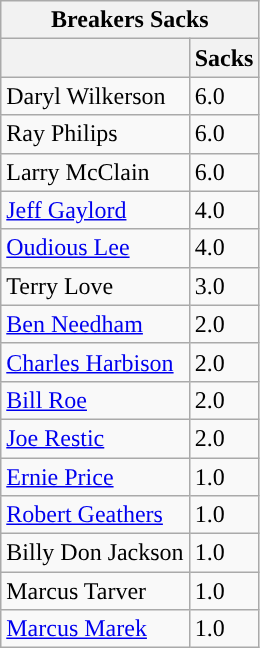<table class="wikitable">
<tr>
<th colspan="2">Breakers Sacks</th>
</tr>
<tr>
<th></th>
<th>Sacks</th>
</tr>
<tr>
<td>Daryl Wilkerson</td>
<td>6.0</td>
</tr>
<tr>
<td>Ray Philips</td>
<td>6.0</td>
</tr>
<tr>
<td>Larry McClain</td>
<td>6.0</td>
</tr>
<tr>
<td><a href='#'>Jeff Gaylord</a></td>
<td>4.0</td>
</tr>
<tr>
<td><a href='#'>Oudious Lee</a></td>
<td>4.0</td>
</tr>
<tr>
<td>Terry Love</td>
<td>3.0</td>
</tr>
<tr>
<td><a href='#'>Ben Needham</a></td>
<td>2.0</td>
</tr>
<tr>
<td><a href='#'>Charles Harbison</a></td>
<td>2.0</td>
</tr>
<tr>
<td><a href='#'>Bill Roe</a></td>
<td>2.0</td>
</tr>
<tr>
<td><a href='#'>Joe Restic</a></td>
<td>2.0</td>
</tr>
<tr>
<td><a href='#'>Ernie Price</a></td>
<td>1.0</td>
</tr>
<tr>
<td><a href='#'>Robert Geathers</a></td>
<td>1.0</td>
</tr>
<tr>
<td>Billy Don Jackson</td>
<td>1.0</td>
</tr>
<tr>
<td>Marcus Tarver</td>
<td>1.0</td>
</tr>
<tr>
<td><a href='#'>Marcus Marek</a></td>
<td>1.0</td>
</tr>
</table>
